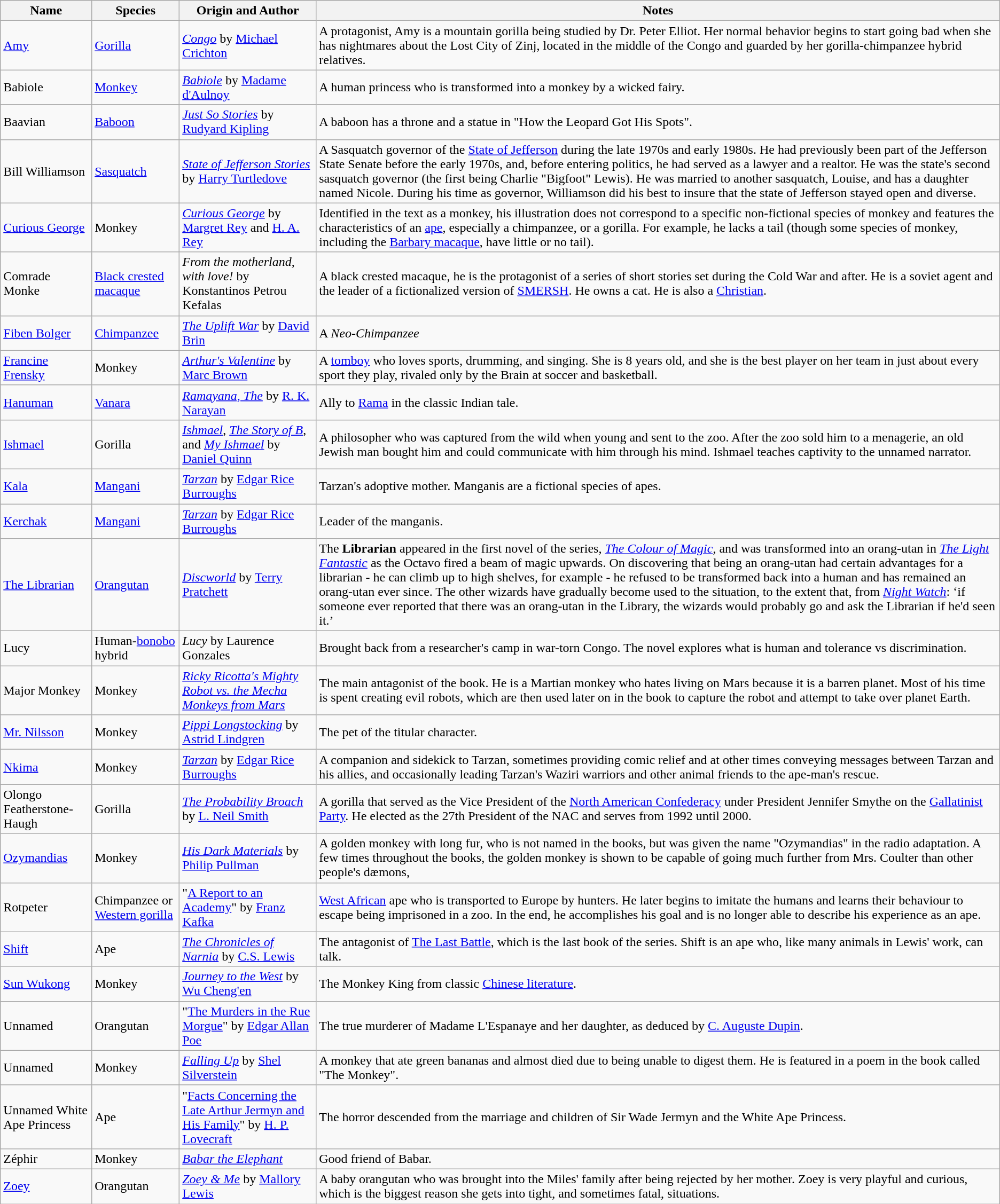<table class="wikitable sortable">
<tr>
<th>Name</th>
<th>Species</th>
<th>Origin and Author</th>
<th>Notes</th>
</tr>
<tr>
<td><a href='#'>Amy</a></td>
<td><a href='#'>Gorilla</a></td>
<td><em><a href='#'>Congo</a></em> by <a href='#'>Michael Crichton</a></td>
<td>A protagonist, Amy is a mountain gorilla being studied by Dr. Peter Elliot. Her normal behavior begins to start going bad when she has nightmares about the Lost City of Zinj, located in the middle of the Congo and guarded by her gorilla-chimpanzee hybrid relatives.</td>
</tr>
<tr>
<td>Babiole</td>
<td><a href='#'>Monkey</a></td>
<td><em><a href='#'>Babiole</a></em> by <a href='#'>Madame d'Aulnoy</a></td>
<td>A human princess who is transformed into a monkey by a wicked fairy.</td>
</tr>
<tr>
<td>Baavian</td>
<td><a href='#'>Baboon</a></td>
<td><em><a href='#'>Just So Stories</a></em> by <a href='#'>Rudyard Kipling</a></td>
<td>A baboon has a throne and a statue in "How the Leopard Got His Spots".</td>
</tr>
<tr>
<td>Bill Williamson</td>
<td><a href='#'>Sasquatch</a></td>
<td><em><a href='#'>State of Jefferson Stories</a></em> by <a href='#'>Harry Turtledove</a></td>
<td>A Sasquatch governor of the <a href='#'>State of Jefferson</a> during the late 1970s and early 1980s. He had previously been part of the Jefferson State Senate before the early 1970s, and, before entering politics, he had served as a lawyer and a realtor. He was the state's second sasquatch governor (the first being Charlie "Bigfoot" Lewis). He was married to another sasquatch, Louise, and has a daughter named Nicole. During his time as governor, Williamson did his best to insure that the state of Jefferson stayed open and diverse.</td>
</tr>
<tr>
<td><a href='#'>Curious George</a></td>
<td>Monkey</td>
<td><em><a href='#'>Curious George</a></em> by <a href='#'>Margret Rey</a> and <a href='#'>H. A. Rey</a></td>
<td>Identified in the text as a monkey, his illustration does not correspond to a specific non-fictional species of monkey and features the characteristics of an <a href='#'>ape</a>, especially a chimpanzee, or a gorilla. For example, he lacks a tail (though some species of monkey, including the <a href='#'>Barbary macaque</a>, have little or no tail).</td>
</tr>
<tr>
<td>Comrade Monke</td>
<td><a href='#'>Black crested macaque</a></td>
<td><em>From the motherland, with love!</em> by Konstantinos Petrou Kefalas</td>
<td>A black crested macaque, he is the protagonist of a series of short stories set during the Cold War and after. He is a soviet agent and the leader of a fictionalized version of <a href='#'>SMERSH</a>. He owns a cat. He is also a <a href='#'>Christian</a>.</td>
</tr>
<tr>
<td><a href='#'>Fiben Bolger</a></td>
<td><a href='#'>Chimpanzee</a></td>
<td><em><a href='#'>The Uplift War</a></em> by <a href='#'>David Brin</a></td>
<td>A <em>Neo-Chimpanzee</em></td>
</tr>
<tr>
<td><a href='#'>Francine Frensky</a></td>
<td>Monkey</td>
<td><em><a href='#'>Arthur's Valentine</a></em> by <a href='#'>Marc Brown</a></td>
<td>A <a href='#'>tomboy</a> who loves sports, drumming, and singing. She is 8 years old, and she is the best player on her team in just about every sport they play, rivaled only by the Brain at soccer and basketball.</td>
</tr>
<tr>
<td><a href='#'>Hanuman</a></td>
<td><a href='#'>Vanara</a></td>
<td><em><a href='#'>Ramayana, The</a></em> by <a href='#'>R. K. Narayan</a></td>
<td>Ally to <a href='#'>Rama</a> in the classic Indian tale.</td>
</tr>
<tr>
<td><a href='#'>Ishmael</a></td>
<td>Gorilla</td>
<td><em><a href='#'>Ishmael</a></em>, <em><a href='#'>The Story of B</a></em>, and <em><a href='#'>My Ishmael</a></em> by <a href='#'>Daniel Quinn</a></td>
<td>A philosopher who was captured from the wild when young and sent to the zoo. After the zoo sold him to a menagerie, an old Jewish man bought him and could communicate with him through his mind. Ishmael teaches captivity to the unnamed narrator.</td>
</tr>
<tr>
<td><a href='#'>Kala</a></td>
<td><a href='#'>Mangani</a></td>
<td><em><a href='#'>Tarzan</a></em> by <a href='#'>Edgar Rice Burroughs</a></td>
<td>Tarzan's adoptive mother. Manganis are a fictional species of apes.</td>
</tr>
<tr>
<td><a href='#'>Kerchak</a></td>
<td><a href='#'>Mangani</a></td>
<td><em><a href='#'>Tarzan</a></em> by <a href='#'>Edgar Rice Burroughs</a></td>
<td>Leader of the manganis.</td>
</tr>
<tr>
<td><a href='#'>The Librarian</a></td>
<td><a href='#'>Orangutan</a></td>
<td><em><a href='#'>Discworld</a></em> by <a href='#'>Terry Pratchett</a></td>
<td>The <strong>Librarian</strong> appeared in the first novel of the series, <em><a href='#'>The Colour of Magic</a></em>, and was transformed into an orang-utan in <em><a href='#'>The Light Fantastic</a></em> as the Octavo fired a beam of magic upwards. On discovering that being an orang-utan had certain advantages for a librarian - he can climb up to high shelves, for example - he refused to be transformed back into a human and has remained an orang-utan ever since. The other wizards have gradually become used to the situation, to the extent that, from <em><a href='#'>Night Watch</a></em>: ‘if someone ever reported that there was an orang-utan in the Library, the wizards would probably go and ask the Librarian if he'd seen it.’</td>
</tr>
<tr>
<td>Lucy</td>
<td>Human-<a href='#'>bonobo</a> hybrid</td>
<td><em>Lucy</em> by Laurence Gonzales</td>
<td>Brought back from a researcher's camp in war-torn Congo. The novel explores what is human and tolerance vs discrimination.</td>
</tr>
<tr>
<td>Major Monkey</td>
<td>Monkey</td>
<td><em><a href='#'>Ricky Ricotta's Mighty Robot vs. the Mecha Monkeys from Mars</a></em></td>
<td>The main antagonist of the book. He is a Martian monkey who hates living on Mars because it is a barren planet. Most of his time is spent creating evil robots, which are then used later on in the book to capture the robot and attempt to take over planet Earth.</td>
</tr>
<tr>
<td><a href='#'>Mr. Nilsson</a></td>
<td>Monkey</td>
<td><a href='#'><em>Pippi Longstocking</em></a> by <a href='#'>Astrid Lindgren</a></td>
<td>The pet of the titular character.</td>
</tr>
<tr>
<td><a href='#'>Nkima</a></td>
<td>Monkey</td>
<td><em><a href='#'>Tarzan</a></em> by <a href='#'>Edgar Rice Burroughs</a></td>
<td>A companion and sidekick to Tarzan, sometimes providing comic relief and at other times conveying messages between Tarzan and his allies, and occasionally leading Tarzan's Waziri warriors and other animal friends to the ape-man's rescue.</td>
</tr>
<tr>
<td>Olongo Featherstone-Haugh</td>
<td>Gorilla</td>
<td><em><a href='#'>The Probability Broach</a></em> by <a href='#'>L. Neil Smith</a></td>
<td>A gorilla that served as the Vice President of the <a href='#'>North American Confederacy</a> under President Jennifer Smythe on the <a href='#'>Gallatinist Party</a>. He elected as the 27th President of the NAC and serves from 1992 until 2000.</td>
</tr>
<tr>
<td><a href='#'>Ozymandias</a></td>
<td>Monkey</td>
<td><em><a href='#'>His Dark Materials</a></em> by <a href='#'>Philip Pullman</a></td>
<td>A golden monkey with long fur, who is not named in the books, but was given the name "Ozymandias" in the radio adaptation. A few times throughout the books, the golden monkey is shown to be capable of going much further from Mrs. Coulter than other people's dæmons,</td>
</tr>
<tr>
<td>Rotpeter</td>
<td>Chimpanzee or <a href='#'>Western gorilla</a></td>
<td>"<a href='#'>A Report to an Academy</a>" by <a href='#'>Franz Kafka</a></td>
<td><a href='#'>West African</a> ape who is transported to Europe by hunters. He later begins to imitate the humans and learns their behaviour to escape being imprisoned in a zoo. In the end, he accomplishes his goal and is no longer able to describe his experience as an ape.</td>
</tr>
<tr>
<td><a href='#'>Shift</a></td>
<td>Ape</td>
<td><em><a href='#'>The Chronicles of Narnia</a></em> by <a href='#'>C.S. Lewis</a></td>
<td>The antagonist of <a href='#'>The Last Battle</a>, which is the last book of the series. Shift is an ape who, like many animals in Lewis' work, can talk.</td>
</tr>
<tr>
<td><a href='#'>Sun Wukong</a></td>
<td>Monkey</td>
<td><em><a href='#'>Journey to the West</a></em> by <a href='#'>Wu Cheng'en</a></td>
<td>The Monkey King from classic <a href='#'>Chinese literature</a>.</td>
</tr>
<tr>
<td>Unnamed</td>
<td>Orangutan</td>
<td>"<a href='#'>The Murders in the Rue Morgue</a>" by <a href='#'>Edgar Allan Poe</a></td>
<td>The true murderer of Madame L'Espanaye and her daughter, as deduced by <a href='#'>C. Auguste Dupin</a>.</td>
</tr>
<tr>
<td>Unnamed</td>
<td>Monkey</td>
<td><em><a href='#'>Falling Up</a></em> by <a href='#'>Shel Silverstein</a></td>
<td>A monkey that ate green bananas and almost died due to being unable to digest them. He is featured in a poem in the book called "The Monkey".</td>
</tr>
<tr>
<td>Unnamed White Ape Princess</td>
<td>Ape</td>
<td>"<a href='#'>Facts Concerning the Late Arthur Jermyn and His Family</a>" by <a href='#'>H. P. Lovecraft</a></td>
<td>The horror descended from the marriage and children of Sir Wade Jermyn and the White Ape Princess.</td>
</tr>
<tr>
<td>Zéphir</td>
<td>Monkey</td>
<td><em><a href='#'>Babar the Elephant</a></em></td>
<td>Good friend of Babar.</td>
</tr>
<tr>
<td><a href='#'>Zoey</a></td>
<td>Orangutan</td>
<td><em><a href='#'>Zoey & Me</a></em> by <a href='#'>Mallory Lewis</a></td>
<td>A baby orangutan who was brought into the Miles' family after being rejected by her mother. Zoey is very playful and curious, which is the biggest reason she gets into tight, and sometimes fatal, situations.</td>
</tr>
</table>
